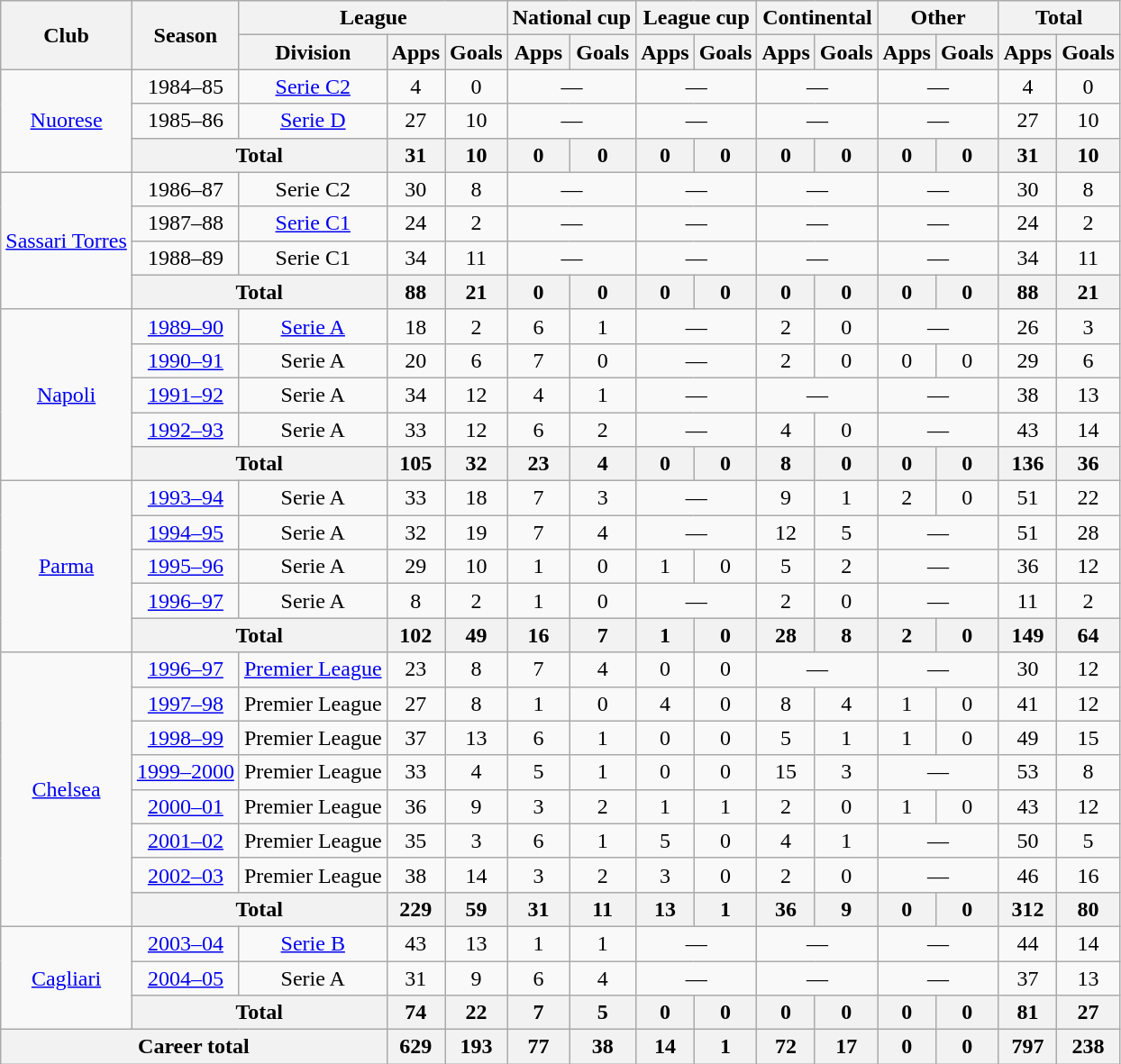<table class="wikitable" style="text-align:center">
<tr>
<th rowspan="2">Club</th>
<th rowspan="2">Season</th>
<th colspan="3">League</th>
<th colspan="2">National cup</th>
<th colspan="2">League cup</th>
<th colspan="2">Continental</th>
<th colspan="2">Other</th>
<th colspan="2">Total</th>
</tr>
<tr>
<th>Division</th>
<th>Apps</th>
<th>Goals</th>
<th>Apps</th>
<th>Goals</th>
<th>Apps</th>
<th>Goals</th>
<th>Apps</th>
<th>Goals</th>
<th>Apps</th>
<th>Goals</th>
<th>Apps</th>
<th>Goals</th>
</tr>
<tr>
<td rowspan="3"><a href='#'>Nuorese</a></td>
<td>1984–85</td>
<td><a href='#'>Serie C2</a></td>
<td>4</td>
<td>0</td>
<td colspan="2">—</td>
<td colspan="2">—</td>
<td colspan="2">—</td>
<td colspan="2">—</td>
<td>4</td>
<td>0</td>
</tr>
<tr>
<td>1985–86</td>
<td><a href='#'>Serie D</a></td>
<td>27</td>
<td>10</td>
<td colspan="2">—</td>
<td colspan="2">—</td>
<td colspan="2">—</td>
<td colspan="2">—</td>
<td>27</td>
<td>10</td>
</tr>
<tr>
<th colspan="2">Total</th>
<th>31</th>
<th>10</th>
<th>0</th>
<th>0</th>
<th>0</th>
<th>0</th>
<th>0</th>
<th>0</th>
<th>0</th>
<th>0</th>
<th>31</th>
<th>10</th>
</tr>
<tr>
<td rowspan="4"><a href='#'>Sassari Torres</a></td>
<td>1986–87</td>
<td>Serie C2</td>
<td>30</td>
<td>8</td>
<td colspan="2">—</td>
<td colspan="2">—</td>
<td colspan="2">—</td>
<td colspan="2">—</td>
<td>30</td>
<td>8</td>
</tr>
<tr>
<td>1987–88</td>
<td><a href='#'>Serie C1</a></td>
<td>24</td>
<td>2</td>
<td colspan="2">—</td>
<td colspan="2">—</td>
<td colspan="2">—</td>
<td colspan="2">—</td>
<td>24</td>
<td>2</td>
</tr>
<tr>
<td>1988–89</td>
<td>Serie C1</td>
<td>34</td>
<td>11</td>
<td colspan="2">—</td>
<td colspan="2">—</td>
<td colspan="2">—</td>
<td colspan="2">—</td>
<td>34</td>
<td>11</td>
</tr>
<tr>
<th colspan="2">Total</th>
<th>88</th>
<th>21</th>
<th>0</th>
<th>0</th>
<th>0</th>
<th>0</th>
<th>0</th>
<th>0</th>
<th>0</th>
<th>0</th>
<th>88</th>
<th>21</th>
</tr>
<tr>
<td rowspan="5"><a href='#'>Napoli</a></td>
<td><a href='#'>1989–90</a></td>
<td><a href='#'>Serie A</a></td>
<td>18</td>
<td>2</td>
<td>6</td>
<td>1</td>
<td colspan="2">—</td>
<td>2</td>
<td>0</td>
<td colspan="2">—</td>
<td>26</td>
<td>3</td>
</tr>
<tr>
<td><a href='#'>1990–91</a></td>
<td>Serie A</td>
<td>20</td>
<td>6</td>
<td>7</td>
<td>0</td>
<td colspan="2">—</td>
<td>2</td>
<td>0</td>
<td>0</td>
<td>0</td>
<td>29</td>
<td>6</td>
</tr>
<tr>
<td><a href='#'>1991–92</a></td>
<td>Serie A</td>
<td>34</td>
<td>12</td>
<td>4</td>
<td>1</td>
<td colspan="2">—</td>
<td colspan="2">—</td>
<td colspan="2">—</td>
<td>38</td>
<td>13</td>
</tr>
<tr>
<td><a href='#'>1992–93</a></td>
<td>Serie A</td>
<td>33</td>
<td>12</td>
<td>6</td>
<td>2</td>
<td colspan="2">—</td>
<td>4</td>
<td>0</td>
<td colspan="2">—</td>
<td>43</td>
<td>14</td>
</tr>
<tr>
<th colspan="2">Total</th>
<th>105</th>
<th>32</th>
<th>23</th>
<th>4</th>
<th>0</th>
<th>0</th>
<th>8</th>
<th>0</th>
<th>0</th>
<th>0</th>
<th>136</th>
<th>36</th>
</tr>
<tr>
<td rowspan="5"><a href='#'>Parma</a></td>
<td><a href='#'>1993–94</a></td>
<td>Serie A</td>
<td>33</td>
<td>18</td>
<td>7</td>
<td>3</td>
<td colspan="2">—</td>
<td>9</td>
<td>1</td>
<td>2</td>
<td>0</td>
<td>51</td>
<td>22</td>
</tr>
<tr>
<td><a href='#'>1994–95</a></td>
<td>Serie A</td>
<td>32</td>
<td>19</td>
<td>7</td>
<td>4</td>
<td colspan="2">—</td>
<td>12</td>
<td>5</td>
<td colspan="2">—</td>
<td>51</td>
<td>28</td>
</tr>
<tr>
<td><a href='#'>1995–96</a></td>
<td>Serie A</td>
<td>29</td>
<td>10</td>
<td>1</td>
<td>0</td>
<td>1</td>
<td>0</td>
<td>5</td>
<td>2</td>
<td colspan="2">—</td>
<td>36</td>
<td>12</td>
</tr>
<tr>
<td><a href='#'>1996–97</a></td>
<td>Serie A</td>
<td>8</td>
<td>2</td>
<td>1</td>
<td>0</td>
<td colspan="2">—</td>
<td>2</td>
<td>0</td>
<td colspan="2">—</td>
<td>11</td>
<td>2</td>
</tr>
<tr>
<th colspan="2">Total</th>
<th>102</th>
<th>49</th>
<th>16</th>
<th>7</th>
<th>1</th>
<th>0</th>
<th>28</th>
<th>8</th>
<th>2</th>
<th>0</th>
<th>149</th>
<th>64</th>
</tr>
<tr>
<td rowspan="8"><a href='#'>Chelsea</a></td>
<td><a href='#'>1996–97</a></td>
<td><a href='#'>Premier League</a></td>
<td>23</td>
<td>8</td>
<td>7</td>
<td>4</td>
<td>0</td>
<td>0</td>
<td colspan="2">—</td>
<td colspan="2">—</td>
<td>30</td>
<td>12</td>
</tr>
<tr>
<td><a href='#'>1997–98</a></td>
<td>Premier League</td>
<td>27</td>
<td>8</td>
<td>1</td>
<td>0</td>
<td>4</td>
<td>0</td>
<td>8</td>
<td>4</td>
<td>1</td>
<td>0</td>
<td>41</td>
<td>12</td>
</tr>
<tr>
<td><a href='#'>1998–99</a></td>
<td>Premier League</td>
<td>37</td>
<td>13</td>
<td>6</td>
<td>1</td>
<td>0</td>
<td>0</td>
<td>5</td>
<td>1</td>
<td>1</td>
<td>0</td>
<td>49</td>
<td>15</td>
</tr>
<tr>
<td><a href='#'>1999–2000</a></td>
<td>Premier League</td>
<td>33</td>
<td>4</td>
<td>5</td>
<td>1</td>
<td>0</td>
<td>0</td>
<td>15</td>
<td>3</td>
<td colspan="2">—</td>
<td>53</td>
<td>8</td>
</tr>
<tr>
<td><a href='#'>2000–01</a></td>
<td>Premier League</td>
<td>36</td>
<td>9</td>
<td>3</td>
<td>2</td>
<td>1</td>
<td>1</td>
<td>2</td>
<td>0</td>
<td>1</td>
<td>0</td>
<td>43</td>
<td>12</td>
</tr>
<tr>
<td><a href='#'>2001–02</a></td>
<td>Premier League</td>
<td>35</td>
<td>3</td>
<td>6</td>
<td>1</td>
<td>5</td>
<td>0</td>
<td>4</td>
<td>1</td>
<td colspan="2">—</td>
<td>50</td>
<td>5</td>
</tr>
<tr>
<td><a href='#'>2002–03</a></td>
<td>Premier League</td>
<td>38</td>
<td>14</td>
<td>3</td>
<td>2</td>
<td>3</td>
<td>0</td>
<td>2</td>
<td>0</td>
<td colspan="2">—</td>
<td>46</td>
<td>16</td>
</tr>
<tr>
<th colspan="2">Total</th>
<th>229</th>
<th>59</th>
<th>31</th>
<th>11</th>
<th>13</th>
<th>1</th>
<th>36</th>
<th>9</th>
<th>0</th>
<th>0</th>
<th>312</th>
<th>80</th>
</tr>
<tr>
<td rowspan="3"><a href='#'>Cagliari</a></td>
<td><a href='#'>2003–04</a></td>
<td><a href='#'>Serie B</a></td>
<td>43</td>
<td>13</td>
<td>1</td>
<td>1</td>
<td colspan="2">—</td>
<td colspan="2">—</td>
<td colspan="2">—</td>
<td>44</td>
<td>14</td>
</tr>
<tr>
<td><a href='#'>2004–05</a></td>
<td>Serie A</td>
<td>31</td>
<td>9</td>
<td>6</td>
<td>4</td>
<td colspan="2">—</td>
<td colspan="2">—</td>
<td colspan="2">—</td>
<td>37</td>
<td>13</td>
</tr>
<tr>
<th colspan="2">Total</th>
<th>74</th>
<th>22</th>
<th>7</th>
<th>5</th>
<th>0</th>
<th>0</th>
<th>0</th>
<th>0</th>
<th>0</th>
<th>0</th>
<th>81</th>
<th>27</th>
</tr>
<tr>
<th colspan="3">Career total</th>
<th>629</th>
<th>193</th>
<th>77</th>
<th>38</th>
<th>14</th>
<th>1</th>
<th>72</th>
<th>17</th>
<th>0</th>
<th>0</th>
<th>797</th>
<th>238</th>
</tr>
</table>
